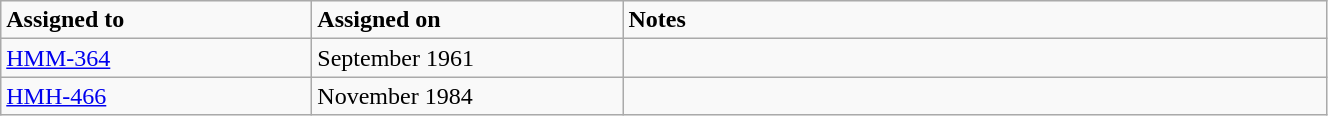<table class="wikitable" style="width: 70%;">
<tr>
<td style="width: 200px;"><strong>Assigned to</strong></td>
<td style="width: 200px;"><strong>Assigned on</strong></td>
<td><strong>Notes</strong></td>
</tr>
<tr>
<td><a href='#'>HMM-364</a></td>
<td>September 1961</td>
<td></td>
</tr>
<tr>
<td><a href='#'>HMH-466</a></td>
<td>November 1984</td>
<td></td>
</tr>
</table>
